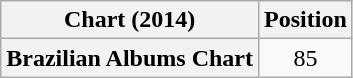<table class="wikitable sortable plainrowheaders">
<tr>
<th>Chart (2014)</th>
<th>Position</th>
</tr>
<tr>
<th scope="row">Brazilian Albums Chart</th>
<td style="text-align:center;">85</td>
</tr>
</table>
